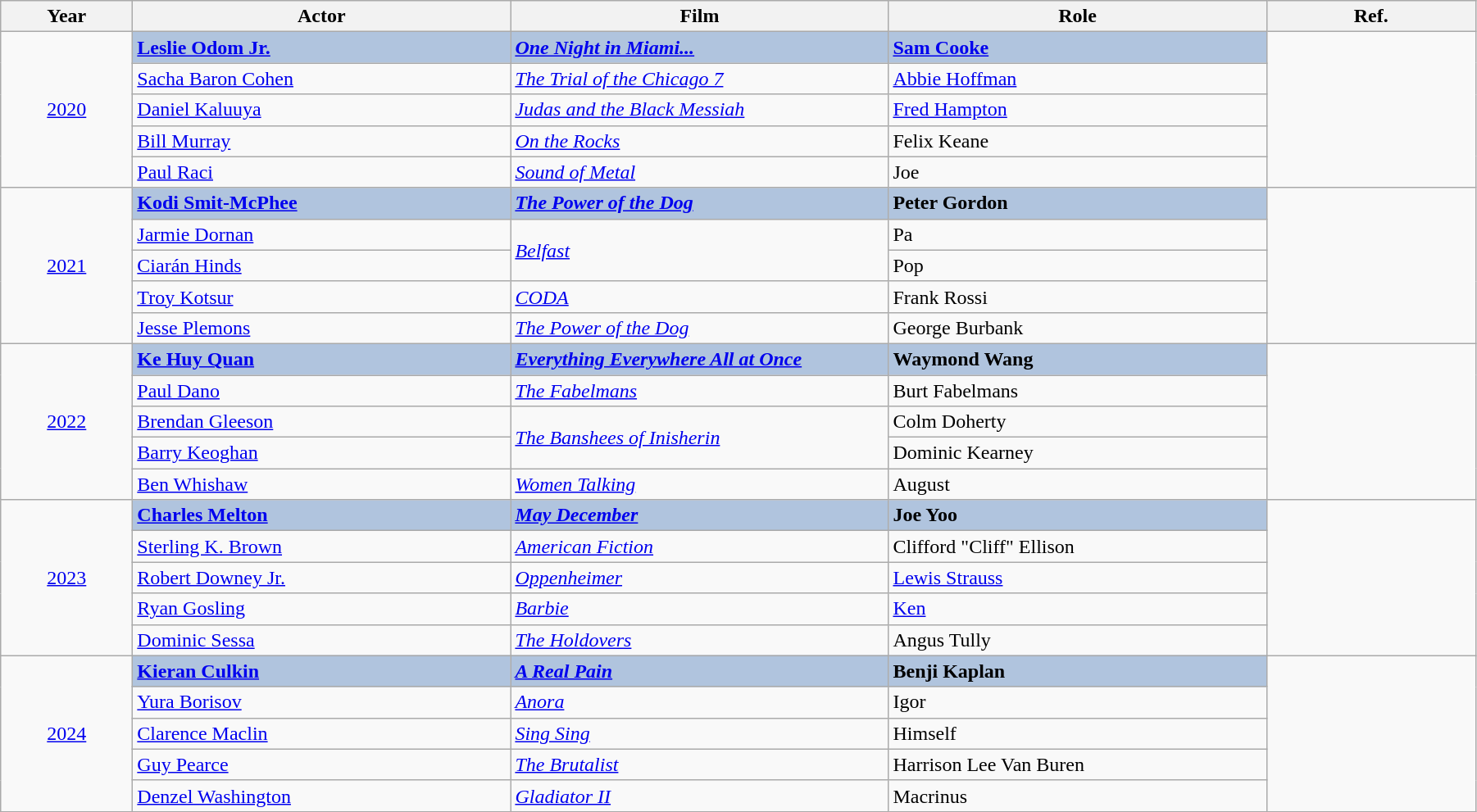<table class="wikitable" width="95%" cellpadding="5">
<tr>
<th width="100"><strong>Year</strong></th>
<th width="300"><strong>Actor</strong></th>
<th width="300"><strong>Film</strong></th>
<th width="300"><strong>Role</strong></th>
<th>Ref.</th>
</tr>
<tr>
<td rowspan="5" style="text-align:center;"><a href='#'>2020</a></td>
<td style="background:#B0C4DE;"><strong><a href='#'>Leslie Odom Jr.</a></strong></td>
<td style="background:#B0C4DE;"><strong><em><a href='#'>One Night in Miami...</a></em></strong></td>
<td style="background:#B0C4DE;"><strong><a href='#'>Sam Cooke</a></strong></td>
<td rowspan="5"></td>
</tr>
<tr>
<td><a href='#'>Sacha Baron Cohen</a></td>
<td><em><a href='#'>The Trial of the Chicago 7</a></em></td>
<td><a href='#'>Abbie Hoffman</a></td>
</tr>
<tr>
<td><a href='#'>Daniel Kaluuya</a></td>
<td><em><a href='#'>Judas and the Black Messiah</a></em></td>
<td><a href='#'>Fred Hampton</a></td>
</tr>
<tr>
<td><a href='#'>Bill Murray</a></td>
<td><em><a href='#'>On the Rocks</a></em></td>
<td>Felix Keane</td>
</tr>
<tr>
<td><a href='#'>Paul Raci</a></td>
<td><em><a href='#'>Sound of Metal</a></em></td>
<td>Joe</td>
</tr>
<tr>
<td rowspan="5" style="text-align:center;"><a href='#'>2021</a></td>
<td style="background:#B0C4DE;"><strong><a href='#'>Kodi Smit-McPhee</a></strong></td>
<td style="background:#B0C4DE;"><strong><em><a href='#'>The Power of the Dog</a></em></strong></td>
<td style="background:#B0C4DE;"><strong>Peter Gordon</strong></td>
<td rowspan="5"></td>
</tr>
<tr>
<td><a href='#'>Jarmie Dornan</a></td>
<td rowspan="2"><em><a href='#'>Belfast</a></em></td>
<td>Pa</td>
</tr>
<tr>
<td><a href='#'>Ciarán Hinds</a></td>
<td>Pop</td>
</tr>
<tr>
<td><a href='#'>Troy Kotsur</a></td>
<td><em><a href='#'>CODA</a></em></td>
<td>Frank Rossi</td>
</tr>
<tr>
<td><a href='#'>Jesse Plemons</a></td>
<td><em><a href='#'>The Power of the Dog</a></em></td>
<td>George Burbank</td>
</tr>
<tr>
<td rowspan="5" style="text-align:center;"><a href='#'>2022</a></td>
<td style="background:#B0C4DE;"><strong><a href='#'>Ke Huy Quan</a></strong></td>
<td style="background:#B0C4DE;"><strong><em><a href='#'>Everything Everywhere All at Once</a></em></strong></td>
<td style="background:#B0C4DE;"><strong>Waymond Wang</strong></td>
<td rowspan="5"></td>
</tr>
<tr>
<td><a href='#'>Paul Dano</a></td>
<td><em><a href='#'>The Fabelmans</a></em></td>
<td>Burt Fabelmans</td>
</tr>
<tr>
<td><a href='#'>Brendan Gleeson</a></td>
<td rowspan="2"><em><a href='#'>The Banshees of Inisherin</a></em></td>
<td>Colm Doherty</td>
</tr>
<tr>
<td><a href='#'>Barry Keoghan</a></td>
<td>Dominic Kearney</td>
</tr>
<tr>
<td><a href='#'>Ben Whishaw</a></td>
<td><em><a href='#'>Women Talking</a></em></td>
<td>August</td>
</tr>
<tr>
<td rowspan="5" style="text-align:center;"><a href='#'>2023</a></td>
<td style="background:#B0C4DE;"><strong><a href='#'>Charles Melton</a></strong></td>
<td style="background:#B0C4DE;"><strong><em><a href='#'>May December</a></em></strong></td>
<td style="background:#B0C4DE;"><strong>Joe Yoo</strong></td>
<td rowspan="5"></td>
</tr>
<tr>
<td><a href='#'>Sterling K. Brown</a></td>
<td><em><a href='#'>American Fiction</a></em></td>
<td>Clifford "Cliff" Ellison</td>
</tr>
<tr>
<td><a href='#'>Robert Downey Jr.</a></td>
<td><em><a href='#'>Oppenheimer</a></em></td>
<td><a href='#'>Lewis Strauss</a></td>
</tr>
<tr>
<td><a href='#'>Ryan Gosling</a></td>
<td><em><a href='#'>Barbie</a></em></td>
<td><a href='#'>Ken</a></td>
</tr>
<tr>
<td><a href='#'>Dominic Sessa</a></td>
<td><em><a href='#'>The Holdovers</a></em></td>
<td>Angus Tully</td>
</tr>
<tr>
<td rowspan="5" style="text-align:center;"><a href='#'>2024</a></td>
<td style="background:#B0C4DE;"><strong><a href='#'>Kieran Culkin</a></strong></td>
<td style="background:#B0C4DE;"><strong><em><a href='#'>A Real Pain</a></em></strong></td>
<td style="background:#B0C4DE;"><strong>Benji Kaplan</strong></td>
<td rowspan="5"></td>
</tr>
<tr>
<td><a href='#'>Yura Borisov</a></td>
<td><em><a href='#'>Anora</a></em></td>
<td>Igor</td>
</tr>
<tr>
<td><a href='#'>Clarence Maclin</a></td>
<td><em><a href='#'>Sing Sing</a></em></td>
<td>Himself</td>
</tr>
<tr>
<td><a href='#'>Guy Pearce</a></td>
<td><em><a href='#'>The Brutalist</a></em></td>
<td>Harrison Lee Van Buren</td>
</tr>
<tr>
<td><a href='#'>Denzel Washington</a></td>
<td><em><a href='#'>Gladiator II</a></em></td>
<td>Macrinus</td>
</tr>
</table>
